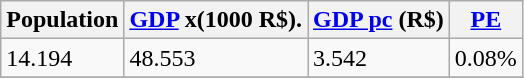<table class="wikitable" border="1">
<tr>
<th>Population</th>
<th><a href='#'>GDP</a> x(1000 R$).</th>
<th><a href='#'>GDP pc</a> (R$)</th>
<th><a href='#'>PE</a></th>
</tr>
<tr>
<td>14.194</td>
<td>48.553</td>
<td>3.542</td>
<td>0.08%</td>
</tr>
<tr>
</tr>
</table>
